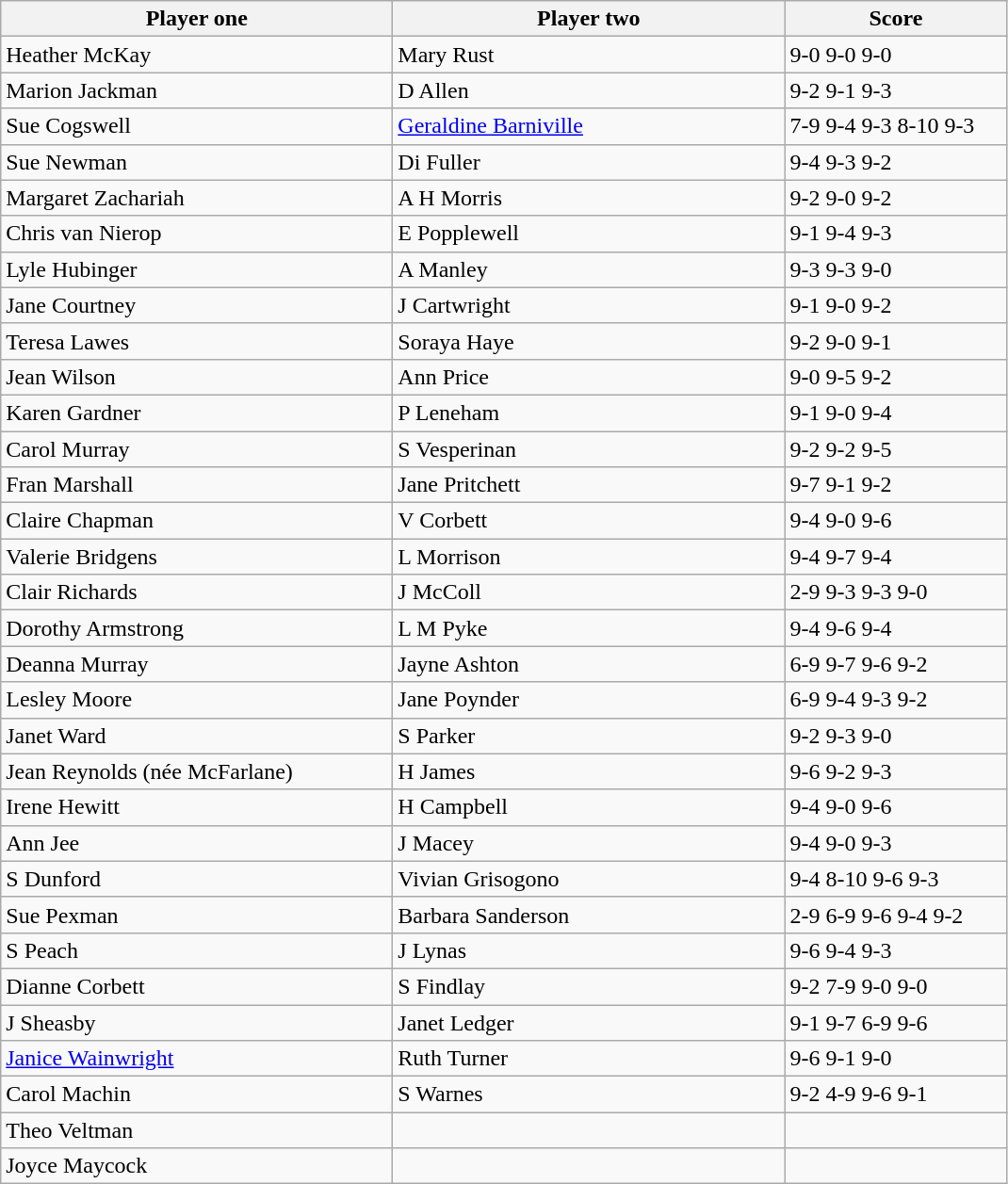<table class="wikitable">
<tr>
<th width=270>Player one</th>
<th width=270>Player two</th>
<th width=150>Score</th>
</tr>
<tr>
<td>Heather McKay</td>
<td>Mary Rust</td>
<td>9-0 9-0 9-0</td>
</tr>
<tr>
<td>Marion Jackman</td>
<td> D Allen</td>
<td>9-2 9-1 9-3</td>
</tr>
<tr>
<td>Sue Cogswell</td>
<td> <a href='#'>Geraldine Barniville</a></td>
<td>7-9 9-4 9-3 8-10 9-3</td>
</tr>
<tr>
<td>Sue Newman</td>
<td>Di Fuller</td>
<td>9-4 9-3 9-2</td>
</tr>
<tr>
<td>Margaret Zachariah</td>
<td>A H Morris</td>
<td>9-2 9-0 9-2</td>
</tr>
<tr>
<td>Chris van Nierop</td>
<td>E Popplewell</td>
<td>9-1 9-4 9-3</td>
</tr>
<tr>
<td>Lyle Hubinger</td>
<td>A Manley</td>
<td>9-3 9-3 9-0</td>
</tr>
<tr>
<td>Jane Courtney</td>
<td>J Cartwright</td>
<td>9-1 9-0 9-2</td>
</tr>
<tr>
<td>Teresa Lawes</td>
<td>Soraya Haye</td>
<td>9-2 9-0 9-1</td>
</tr>
<tr>
<td>Jean Wilson</td>
<td>Ann Price</td>
<td>9-0 9-5 9-2</td>
</tr>
<tr>
<td>Karen Gardner</td>
<td>P Leneham</td>
<td>9-1 9-0 9-4</td>
</tr>
<tr>
<td>Carol Murray</td>
<td>S Vesperinan</td>
<td>9-2 9-2 9-5</td>
</tr>
<tr>
<td>Fran Marshall</td>
<td>Jane Pritchett</td>
<td>9-7 9-1 9-2</td>
</tr>
<tr>
<td>Claire Chapman</td>
<td>V Corbett</td>
<td>9-4 9-0 9-6</td>
</tr>
<tr>
<td> Valerie Bridgens</td>
<td>L Morrison</td>
<td>9-4 9-7 9-4</td>
</tr>
<tr>
<td>Clair Richards</td>
<td>J McColl</td>
<td>2-9 9-3 9-3 9-0</td>
</tr>
<tr>
<td>Dorothy Armstrong</td>
<td>L M Pyke</td>
<td>9-4 9-6 9-4</td>
</tr>
<tr>
<td>Deanna Murray</td>
<td>Jayne Ashton</td>
<td>6-9 9-7 9-6 9-2</td>
</tr>
<tr>
<td>Lesley Moore</td>
<td>Jane Poynder</td>
<td>6-9 9-4 9-3 9-2</td>
</tr>
<tr>
<td>Janet Ward</td>
<td>S Parker</td>
<td>9-2 9-3 9-0</td>
</tr>
<tr>
<td>Jean Reynolds (née McFarlane)</td>
<td>H James</td>
<td>9-6 9-2 9-3</td>
</tr>
<tr>
<td>Irene Hewitt</td>
<td>H Campbell</td>
<td>9-4 9-0 9-6</td>
</tr>
<tr>
<td>Ann Jee</td>
<td>J Macey</td>
<td>9-4 9-0 9-3</td>
</tr>
<tr>
<td>S Dunford</td>
<td>Vivian Grisogono</td>
<td>9-4 8-10 9-6 9-3</td>
</tr>
<tr>
<td>Sue Pexman</td>
<td>Barbara Sanderson</td>
<td>2-9 6-9 9-6 9-4 9-2</td>
</tr>
<tr>
<td>S Peach</td>
<td>J Lynas</td>
<td>9-6 9-4 9-3</td>
</tr>
<tr>
<td>Dianne Corbett</td>
<td>S Findlay</td>
<td>9-2 7-9 9-0 9-0</td>
</tr>
<tr>
<td>J Sheasby</td>
<td>Janet Ledger</td>
<td>9-1 9-7 6-9 9-6</td>
</tr>
<tr>
<td><a href='#'>Janice Wainwright</a></td>
<td>Ruth Turner</td>
<td>9-6 9-1 9-0</td>
</tr>
<tr>
<td>Carol Machin</td>
<td>S Warnes</td>
<td>9-2 4-9 9-6 9-1</td>
</tr>
<tr>
<td>Theo Veltman</td>
<td></td>
<td></td>
</tr>
<tr>
<td>Joyce Maycock</td>
<td></td>
<td></td>
</tr>
</table>
